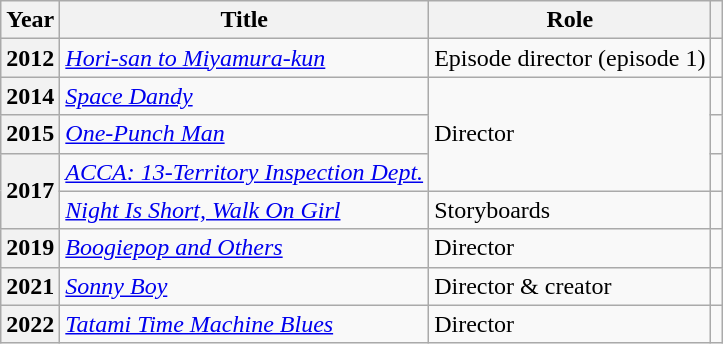<table class="wikitable">
<tr>
<th>Year</th>
<th>Title</th>
<th>Role</th>
<th></th>
</tr>
<tr>
<th>2012</th>
<td><em><a href='#'>Hori-san to Miyamura-kun</a></em></td>
<td>Episode director (episode 1)</td>
<td></td>
</tr>
<tr>
<th>2014</th>
<td><em><a href='#'>Space Dandy</a></em></td>
<td rowspan="3">Director</td>
<td></td>
</tr>
<tr>
<th>2015</th>
<td><em><a href='#'>One-Punch Man</a></em></td>
<td></td>
</tr>
<tr>
<th rowspan="2">2017</th>
<td><em><a href='#'>ACCA: 13-Territory Inspection Dept.</a></em></td>
<td></td>
</tr>
<tr>
<td><em><a href='#'>Night Is Short, Walk On Girl</a></em></td>
<td>Storyboards</td>
<td></td>
</tr>
<tr>
<th>2019</th>
<td><em><a href='#'>Boogiepop and Others</a></em></td>
<td>Director</td>
<td></td>
</tr>
<tr>
<th>2021</th>
<td><em><a href='#'>Sonny Boy</a></em></td>
<td>Director & creator</td>
<td></td>
</tr>
<tr>
<th>2022</th>
<td><em><a href='#'>Tatami Time Machine Blues</a></em></td>
<td>Director</td>
<td></td>
</tr>
</table>
